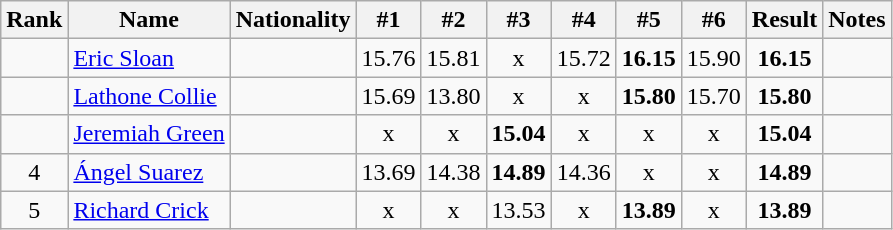<table class="wikitable sortable" style="text-align:center">
<tr>
<th>Rank</th>
<th>Name</th>
<th>Nationality</th>
<th>#1</th>
<th>#2</th>
<th>#3</th>
<th>#4</th>
<th>#5</th>
<th>#6</th>
<th>Result</th>
<th>Notes</th>
</tr>
<tr>
<td></td>
<td align=left><a href='#'>Eric Sloan</a></td>
<td align=left></td>
<td>15.76</td>
<td>15.81</td>
<td>x</td>
<td>15.72</td>
<td><strong>16.15</strong></td>
<td>15.90</td>
<td><strong>16.15</strong></td>
<td></td>
</tr>
<tr>
<td></td>
<td align=left><a href='#'>Lathone Collie</a></td>
<td align=left></td>
<td>15.69</td>
<td>13.80</td>
<td>x</td>
<td>x</td>
<td><strong>15.80</strong></td>
<td>15.70</td>
<td><strong>15.80</strong></td>
<td></td>
</tr>
<tr>
<td></td>
<td align=left><a href='#'>Jeremiah Green</a></td>
<td align=left></td>
<td>x</td>
<td>x</td>
<td><strong>15.04</strong></td>
<td>x</td>
<td>x</td>
<td>x</td>
<td><strong>15.04</strong></td>
<td></td>
</tr>
<tr>
<td>4</td>
<td align=left><a href='#'>Ángel Suarez</a></td>
<td align=left></td>
<td>13.69</td>
<td>14.38</td>
<td><strong>14.89</strong></td>
<td>14.36</td>
<td>x</td>
<td>x</td>
<td><strong>14.89</strong></td>
<td></td>
</tr>
<tr>
<td>5</td>
<td align=left><a href='#'>Richard Crick</a></td>
<td align=left></td>
<td>x</td>
<td>x</td>
<td>13.53</td>
<td>x</td>
<td><strong>13.89</strong></td>
<td>x</td>
<td><strong>13.89</strong></td>
<td></td>
</tr>
</table>
